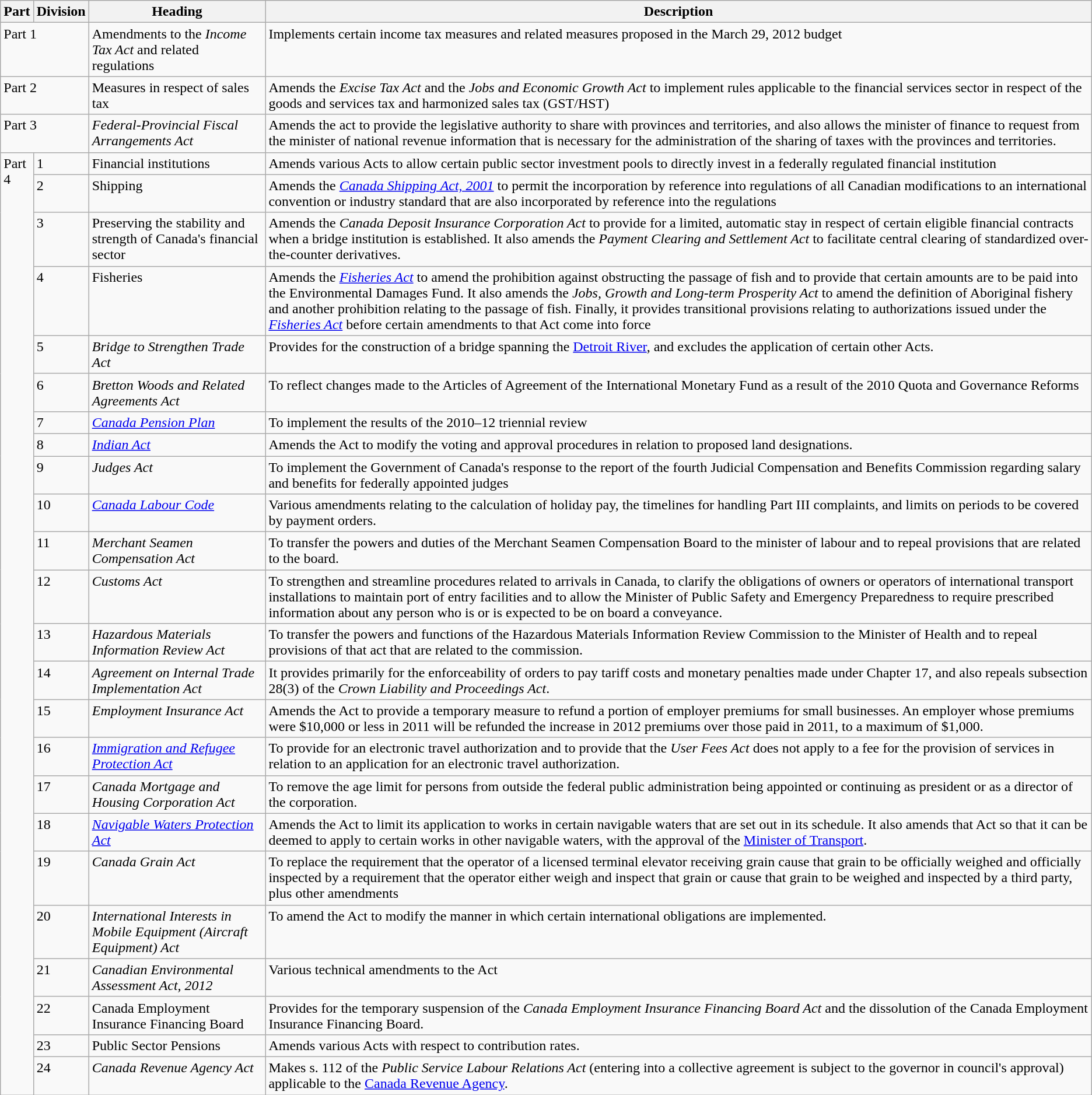<table class="wikitable" border="1">
<tr>
<th scope="col" width="30">Part</th>
<th>Division</th>
<th>Heading</th>
<th>Description</th>
</tr>
<tr valign="top">
<td colspan = "2">Part 1</td>
<td>Amendments to the <em>Income Tax Act</em> and related regulations</td>
<td>Implements certain income tax measures and related measures proposed in the March 29, 2012 budget</td>
</tr>
<tr valign="top">
<td colspan = "2">Part 2</td>
<td>Measures in respect of sales tax</td>
<td>Amends the <em>Excise Tax Act</em> and the <em>Jobs and Economic Growth Act</em> to implement rules applicable to the financial services sector in respect of the goods and services tax and harmonized sales tax (GST/HST)</td>
</tr>
<tr valign="top">
<td colspan = "2">Part 3</td>
<td><em>Federal-Provincial Fiscal Arrangements Act</em></td>
<td>Amends the act to provide the legislative authority to share with provinces and territories, and also allows the minister of finance to request from the minister of national revenue information that is necessary for the administration of the sharing of taxes with the provinces and territories.</td>
</tr>
<tr valign="top">
<td rowspan = "24">Part 4</td>
<td>1</td>
<td>Financial institutions</td>
<td>Amends various Acts to allow certain public sector investment pools to directly invest in a federally regulated financial institution</td>
</tr>
<tr valign="top">
<td>2</td>
<td>Shipping</td>
<td>Amends the <em><a href='#'>Canada Shipping Act, 2001</a></em> to permit the incorporation by reference into regulations of all Canadian modifications to an international convention or industry standard that are also incorporated by reference into the regulations</td>
</tr>
<tr valign="top">
<td>3</td>
<td>Preserving the stability and strength of Canada's financial sector</td>
<td>Amends the <em>Canada Deposit Insurance Corporation Act</em> to provide for a limited, automatic stay in respect of certain eligible financial contracts when a bridge institution is established. It also amends the <em>Payment Clearing and Settlement Act</em> to facilitate central clearing of standardized over-the-counter derivatives.</td>
</tr>
<tr valign="top">
<td>4</td>
<td>Fisheries</td>
<td>Amends the <em><a href='#'>Fisheries Act</a></em> to amend the prohibition against obstructing the passage of fish and to provide that certain amounts are to be paid into the Environmental Damages Fund. It also amends the <em>Jobs, Growth and Long-term Prosperity Act</em> to amend the definition of Aboriginal fishery and another prohibition relating to the passage of fish. Finally, it provides transitional provisions relating to authorizations issued under the <em><a href='#'>Fisheries Act</a></em> before certain amendments to that Act come into force</td>
</tr>
<tr valign="top">
<td>5</td>
<td><em>Bridge to Strengthen Trade Act</em></td>
<td>Provides for the construction of a bridge spanning the <a href='#'>Detroit River</a>, and excludes the application of certain other Acts.</td>
</tr>
<tr valign="top">
<td>6</td>
<td><em>Bretton Woods and Related Agreements Act</em></td>
<td>To reflect changes made to the Articles of Agreement of the International Monetary Fund as a result of the 2010 Quota and Governance Reforms</td>
</tr>
<tr valign="top">
<td>7</td>
<td><em><a href='#'>Canada Pension Plan</a></em></td>
<td>To implement the results of the 2010–12 triennial review</td>
</tr>
<tr valign="top">
<td>8</td>
<td><em><a href='#'>Indian Act</a></em></td>
<td>Amends the Act to modify the voting and approval procedures in relation to proposed land designations.</td>
</tr>
<tr valign="top">
<td>9</td>
<td><em>Judges Act</em></td>
<td>To implement the Government of Canada's response to the report of the fourth Judicial Compensation and Benefits Commission regarding salary and benefits for federally appointed judges</td>
</tr>
<tr valign="top">
<td>10</td>
<td><em><a href='#'>Canada Labour Code</a></em></td>
<td>Various amendments relating to the calculation of holiday pay, the timelines for handling Part III complaints, and limits on periods to be covered by payment orders.</td>
</tr>
<tr valign="top">
<td>11</td>
<td><em>Merchant Seamen Compensation Act</em></td>
<td>To transfer the powers and duties of the Merchant Seamen Compensation Board to the minister of labour and to repeal provisions that are related to the board.</td>
</tr>
<tr valign="top">
<td>12</td>
<td><em>Customs Act</em></td>
<td>To strengthen and streamline procedures related to arrivals in Canada, to clarify the obligations of owners or operators of international transport installations to maintain port of entry facilities and to allow the Minister of Public Safety and Emergency Preparedness to require prescribed information about any person who is or is expected to be on board a conveyance.</td>
</tr>
<tr valign="top">
<td>13</td>
<td><em>Hazardous Materials Information Review Act</em></td>
<td>To transfer the powers and functions of the Hazardous Materials Information Review Commission to the Minister of Health and to repeal provisions of that act that are related to the commission.</td>
</tr>
<tr valign="top">
<td>14</td>
<td><em>Agreement on Internal Trade Implementation Act</em></td>
<td>It provides primarily for the enforceability of orders to pay tariff costs and monetary penalties made under Chapter 17, and also repeals subsection 28(3) of the <em>Crown Liability and Proceedings Act</em>.</td>
</tr>
<tr valign="top">
<td>15</td>
<td><em>Employment Insurance Act</em></td>
<td>Amends the Act to provide a temporary measure to refund a portion of employer premiums for small businesses. An employer whose premiums were $10,000 or less in 2011 will be refunded the increase in 2012 premiums over those paid in 2011, to a maximum of $1,000.</td>
</tr>
<tr valign="top">
<td>16</td>
<td><em><a href='#'>Immigration and Refugee Protection Act</a></em></td>
<td>To provide for an electronic travel authorization and to provide that the <em>User Fees Act</em> does not apply to a fee for the provision of services in relation to an application for an electronic travel authorization.</td>
</tr>
<tr valign="top">
<td>17</td>
<td><em>Canada Mortgage and Housing Corporation Act</em></td>
<td>To remove the age limit for persons from outside the federal public administration being appointed or continuing as president or as a director of the corporation.</td>
</tr>
<tr valign="top">
<td>18</td>
<td><em><a href='#'>Navigable Waters Protection Act</a></em></td>
<td>Amends the Act to limit its application to works in certain navigable waters that are set out in its schedule. It also amends that Act so that it can be deemed to apply to certain works in other navigable waters, with the approval of the <a href='#'>Minister of Transport</a>.</td>
</tr>
<tr valign="top">
<td>19</td>
<td><em>Canada Grain Act</em></td>
<td>To replace the requirement that the operator of a licensed terminal elevator receiving grain cause that grain to be officially weighed and officially inspected by a requirement that the operator either weigh and inspect that grain or cause that grain to be weighed and inspected by a third party, plus other amendments</td>
</tr>
<tr valign="top">
<td>20</td>
<td><em>International Interests in Mobile Equipment (Aircraft Equipment) Act</em></td>
<td>To amend the Act to modify the manner in which certain international obligations are implemented.</td>
</tr>
<tr valign="top">
<td>21</td>
<td><em>Canadian Environmental Assessment Act, 2012</em></td>
<td>Various technical amendments to the Act</td>
</tr>
<tr valign="top">
<td>22</td>
<td>Canada Employment Insurance Financing Board</td>
<td>Provides for the temporary suspension of the <em>Canada Employment Insurance Financing Board Act</em> and the dissolution of the Canada Employment Insurance Financing Board.</td>
</tr>
<tr valign="top">
<td>23</td>
<td>Public Sector Pensions</td>
<td>Amends various Acts with respect to contribution rates.</td>
</tr>
<tr valign="top">
<td>24</td>
<td><em>Canada Revenue Agency Act</em></td>
<td>Makes s. 112 of the <em>Public Service Labour Relations Act</em> (entering into a collective agreement is subject to the governor in council's approval) applicable to the <a href='#'>Canada Revenue Agency</a>.</td>
</tr>
</table>
